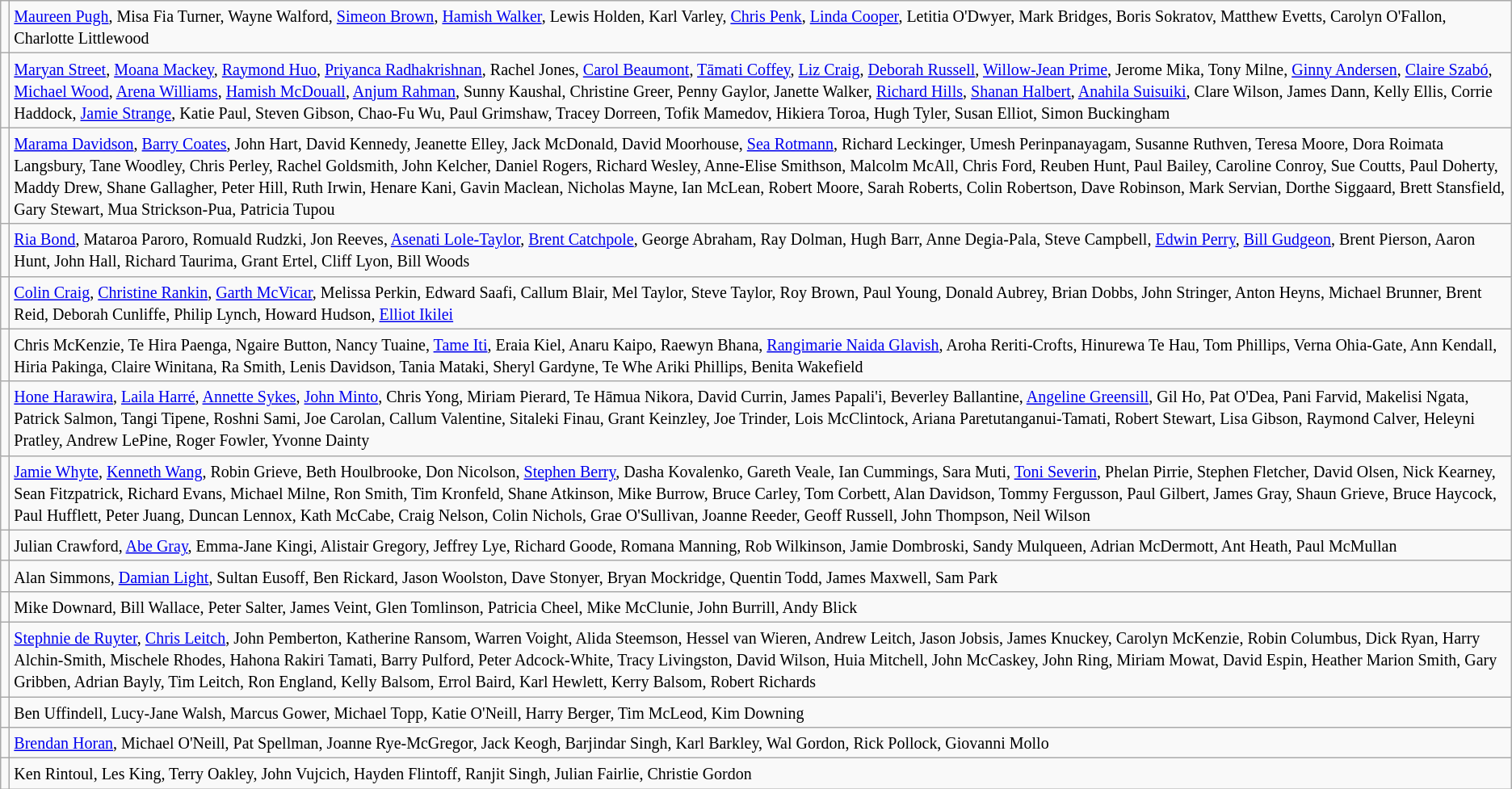<table class="wikitable">
<tr>
<td></td>
<td><small><a href='#'>Maureen Pugh</a>, Misa Fia Turner, Wayne Walford, <a href='#'>Simeon Brown</a>, <a href='#'>Hamish Walker</a>, Lewis Holden, Karl Varley, <a href='#'>Chris Penk</a>, <a href='#'>Linda Cooper</a>, Letitia O'Dwyer, Mark Bridges, Boris Sokratov, Matthew Evetts, Carolyn O'Fallon, Charlotte Littlewood</small></td>
</tr>
<tr>
<td></td>
<td><small><a href='#'>Maryan Street</a>, <a href='#'>Moana Mackey</a>, <a href='#'>Raymond Huo</a>, <a href='#'>Priyanca Radhakrishnan</a>, Rachel Jones, <a href='#'>Carol Beaumont</a>, <a href='#'>Tāmati Coffey</a>, <a href='#'>Liz Craig</a>, <a href='#'>Deborah Russell</a>, <a href='#'>Willow-Jean Prime</a>, Jerome Mika, Tony Milne, <a href='#'>Ginny Andersen</a>, <a href='#'>Claire Szabó</a>, <a href='#'>Michael Wood</a>, <a href='#'>Arena Williams</a>, <a href='#'>Hamish McDouall</a>, <a href='#'>Anjum Rahman</a>, Sunny Kaushal, Christine Greer, Penny Gaylor, Janette Walker, <a href='#'>Richard Hills</a>, <a href='#'>Shanan Halbert</a>, <a href='#'>Anahila Suisuiki</a>, Clare Wilson, James Dann, Kelly Ellis, Corrie Haddock, <a href='#'>Jamie Strange</a>, Katie Paul, Steven Gibson, Chao-Fu Wu, Paul Grimshaw, Tracey Dorreen, Tofik Mamedov, Hikiera Toroa, Hugh Tyler, Susan Elliot, Simon Buckingham</small></td>
</tr>
<tr>
<td></td>
<td><small><a href='#'>Marama Davidson</a>, <a href='#'>Barry Coates</a>, John Hart, David Kennedy, Jeanette Elley, Jack McDonald, David Moorhouse, <a href='#'>Sea Rotmann</a>, Richard Leckinger, Umesh Perinpanayagam, Susanne Ruthven, Teresa Moore, Dora Roimata Langsbury, Tane Woodley, Chris Perley, Rachel Goldsmith, John Kelcher, Daniel Rogers, Richard Wesley, Anne-Elise Smithson, Malcolm McAll, Chris Ford, Reuben Hunt, Paul Bailey, Caroline Conroy, Sue Coutts, Paul Doherty, Maddy Drew, Shane Gallagher, Peter Hill, Ruth Irwin, Henare Kani, Gavin Maclean, Nicholas Mayne, Ian McLean, Robert Moore, Sarah Roberts, Colin Robertson, Dave Robinson, Mark Servian, Dorthe Siggaard, Brett Stansfield, Gary Stewart, Mua Strickson-Pua, Patricia Tupou</small></td>
</tr>
<tr>
<td></td>
<td><small><a href='#'>Ria Bond</a>, Mataroa Paroro, Romuald Rudzki, Jon Reeves, <a href='#'>Asenati Lole-Taylor</a>, <a href='#'>Brent Catchpole</a>, George Abraham, Ray Dolman, Hugh Barr, Anne Degia-Pala, Steve Campbell, <a href='#'>Edwin Perry</a>, <a href='#'>Bill Gudgeon</a>, Brent Pierson, Aaron Hunt, John Hall, Richard Taurima, Grant Ertel, Cliff Lyon, Bill Woods</small></td>
</tr>
<tr>
<td></td>
<td><small><a href='#'>Colin Craig</a>, <a href='#'>Christine Rankin</a>, <a href='#'>Garth McVicar</a>, Melissa Perkin, Edward Saafi, Callum Blair, Mel Taylor, Steve Taylor, Roy Brown, Paul Young, Donald Aubrey, Brian Dobbs, John Stringer, Anton Heyns, Michael Brunner, Brent Reid, Deborah Cunliffe, Philip Lynch, Howard Hudson, <a href='#'>Elliot Ikilei</a></small></td>
</tr>
<tr>
<td></td>
<td><small>Chris McKenzie, Te Hira Paenga, Ngaire Button, Nancy Tuaine, <a href='#'>Tame Iti</a>, Eraia Kiel, Anaru Kaipo, Raewyn Bhana, <a href='#'>Rangimarie Naida Glavish</a>, Aroha Reriti-Crofts, Hinurewa Te Hau, Tom Phillips, Verna Ohia-Gate, Ann Kendall, Hiria Pakinga, Claire Winitana, Ra Smith, Lenis Davidson, Tania Mataki, Sheryl Gardyne, Te Whe Ariki Phillips, Benita Wakefield</small></td>
</tr>
<tr>
<td></td>
<td><small><a href='#'>Hone Harawira</a>, <a href='#'>Laila Harré</a>, <a href='#'>Annette Sykes</a>, <a href='#'>John Minto</a>, Chris Yong, Miriam Pierard, Te Hāmua Nikora, David Currin, James Papali'i, Beverley Ballantine, <a href='#'>Angeline Greensill</a>, Gil Ho, Pat O'Dea, Pani Farvid, Makelisi Ngata, Patrick Salmon, Tangi Tipene, Roshni Sami, Joe Carolan, Callum Valentine, Sitaleki Finau, Grant Keinzley, Joe Trinder, Lois McClintock, Ariana Paretutanganui-Tamati, Robert Stewart, Lisa Gibson, Raymond Calver, Heleyni Pratley, Andrew LePine, Roger Fowler, Yvonne Dainty</small></td>
</tr>
<tr>
<td></td>
<td><small><a href='#'>Jamie Whyte</a>, <a href='#'>Kenneth Wang</a>, Robin Grieve, Beth Houlbrooke, Don Nicolson, <a href='#'>Stephen Berry</a>, Dasha Kovalenko, Gareth Veale, Ian Cummings, Sara Muti, <a href='#'>Toni Severin</a>, Phelan Pirrie, Stephen Fletcher, David Olsen, Nick Kearney, Sean Fitzpatrick, Richard Evans, Michael Milne, Ron Smith, Tim Kronfeld, Shane Atkinson, Mike Burrow, Bruce Carley, Tom Corbett, Alan Davidson, Tommy Fergusson, Paul Gilbert, James Gray, Shaun Grieve, Bruce Haycock, Paul Hufflett, Peter Juang, Duncan Lennox, Kath McCabe, Craig Nelson, Colin Nichols, Grae O'Sullivan, Joanne Reeder, Geoff Russell, John Thompson, Neil Wilson</small></td>
</tr>
<tr>
<td></td>
<td><small>Julian Crawford, <a href='#'>Abe Gray</a>, Emma-Jane Kingi, Alistair Gregory, Jeffrey Lye, Richard Goode, Romana Manning, Rob Wilkinson, Jamie Dombroski, Sandy Mulqueen, Adrian McDermott, Ant Heath, Paul McMullan</small></td>
</tr>
<tr>
<td></td>
<td><small>Alan Simmons, <a href='#'>Damian Light</a>, Sultan Eusoff, Ben Rickard, Jason Woolston, Dave Stonyer, Bryan Mockridge, Quentin Todd, James Maxwell, Sam Park</small></td>
</tr>
<tr>
<td></td>
<td><small>Mike Downard, Bill Wallace, Peter Salter, James Veint, Glen Tomlinson, Patricia Cheel, Mike McClunie, John Burrill, Andy Blick</small></td>
</tr>
<tr>
<td></td>
<td><small><a href='#'>Stephnie de Ruyter</a>, <a href='#'>Chris Leitch</a>, John Pemberton, Katherine Ransom, Warren Voight, Alida Steemson, Hessel van Wieren, Andrew Leitch, Jason Jobsis, James Knuckey, Carolyn McKenzie, Robin Columbus, Dick Ryan, Harry Alchin-Smith, Mischele Rhodes, Hahona Rakiri Tamati, Barry Pulford, Peter Adcock-White, Tracy Livingston, David Wilson, Huia Mitchell, John McCaskey, John Ring, Miriam Mowat, David Espin, Heather Marion Smith, Gary Gribben, Adrian Bayly, Tim Leitch, Ron England, Kelly Balsom, Errol Baird, Karl Hewlett, Kerry Balsom, Robert Richards</small></td>
</tr>
<tr>
<td></td>
<td><small>Ben Uffindell, Lucy-Jane Walsh, Marcus Gower, Michael Topp, Katie O'Neill, Harry Berger, Tim McLeod, Kim Downing</small></td>
</tr>
<tr>
<td></td>
<td><small><a href='#'>Brendan Horan</a>, Michael O'Neill, Pat Spellman, Joanne Rye-McGregor, Jack Keogh, Barjindar Singh, Karl Barkley, Wal Gordon, Rick Pollock, Giovanni Mollo</small></td>
</tr>
<tr>
<td></td>
<td><small>Ken Rintoul, Les King, Terry Oakley, John Vujcich, Hayden Flintoff, Ranjit Singh, Julian Fairlie, Christie Gordon</small></td>
</tr>
</table>
